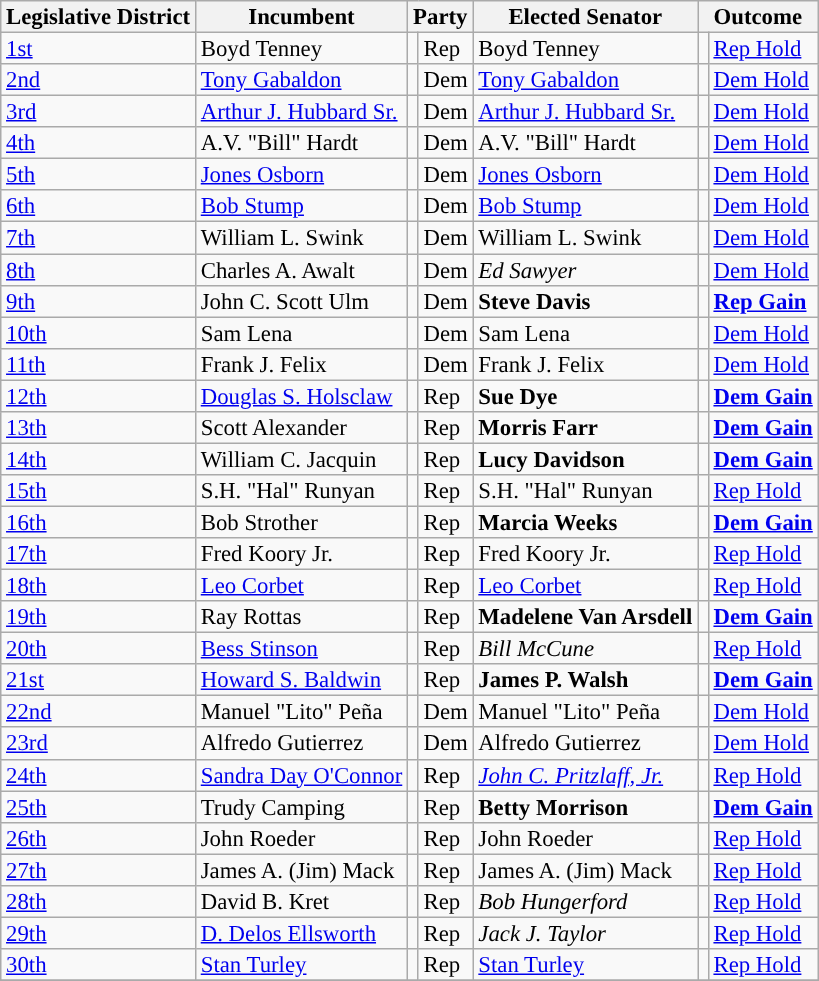<table class="sortable wikitable" style="font-size:95%;line-height:14px;">
<tr>
<th>Legislative District</th>
<th>Incumbent</th>
<th colspan="2">Party</th>
<th>Elected Senator</th>
<th colspan="2">Outcome</th>
</tr>
<tr>
<td><a href='#'>1st</a></td>
<td>Boyd Tenney</td>
<td style="background:"></td>
<td>Rep</td>
<td>Boyd Tenney</td>
<td style="background:"></td>
<td><a href='#'>Rep Hold</a></td>
</tr>
<tr>
<td><a href='#'>2nd</a></td>
<td><a href='#'>Tony Gabaldon</a></td>
<td style="background:"></td>
<td>Dem</td>
<td><a href='#'>Tony Gabaldon</a></td>
<td style="background:"></td>
<td><a href='#'>Dem Hold</a></td>
</tr>
<tr>
<td><a href='#'>3rd</a></td>
<td><a href='#'>Arthur J. Hubbard Sr.</a></td>
<td style="background:"></td>
<td>Dem</td>
<td><a href='#'>Arthur J. Hubbard Sr.</a></td>
<td style="background:"></td>
<td><a href='#'>Dem Hold</a></td>
</tr>
<tr>
<td><a href='#'>4th</a></td>
<td>A.V. "Bill" Hardt</td>
<td style="background:"></td>
<td>Dem</td>
<td>A.V. "Bill" Hardt</td>
<td style="background:"></td>
<td><a href='#'>Dem Hold</a></td>
</tr>
<tr>
<td><a href='#'>5th</a></td>
<td><a href='#'>Jones Osborn</a></td>
<td style="background:"></td>
<td>Dem</td>
<td><a href='#'>Jones Osborn</a></td>
<td style="background:"></td>
<td><a href='#'>Dem Hold</a></td>
</tr>
<tr>
<td><a href='#'>6th</a></td>
<td><a href='#'>Bob Stump</a></td>
<td style="background:"></td>
<td>Dem</td>
<td><a href='#'>Bob Stump</a></td>
<td style="background:"></td>
<td><a href='#'>Dem Hold</a></td>
</tr>
<tr>
<td><a href='#'>7th</a></td>
<td>William L. Swink</td>
<td style="background:"></td>
<td>Dem</td>
<td>William L. Swink</td>
<td style="background:"></td>
<td><a href='#'>Dem Hold</a></td>
</tr>
<tr>
<td><a href='#'>8th</a></td>
<td>Charles A. Awalt</td>
<td style="background:"></td>
<td>Dem</td>
<td><em>Ed Sawyer</em></td>
<td style="background:"></td>
<td><a href='#'>Dem Hold</a></td>
</tr>
<tr>
<td><a href='#'>9th</a></td>
<td>John C. Scott Ulm</td>
<td style="background:"></td>
<td>Dem</td>
<td><strong>Steve Davis</strong></td>
<td style="background:"></td>
<td><strong><a href='#'>Rep Gain</a></strong></td>
</tr>
<tr>
<td><a href='#'>10th</a></td>
<td>Sam Lena</td>
<td style="background:"></td>
<td>Dem</td>
<td>Sam Lena</td>
<td style="background:"></td>
<td><a href='#'>Dem Hold</a></td>
</tr>
<tr>
<td><a href='#'>11th</a></td>
<td>Frank J. Felix</td>
<td style="background:"></td>
<td>Dem</td>
<td>Frank J. Felix</td>
<td style="background:"></td>
<td><a href='#'>Dem Hold</a></td>
</tr>
<tr>
<td><a href='#'>12th</a></td>
<td><a href='#'>Douglas S. Holsclaw</a></td>
<td style="background:"></td>
<td>Rep</td>
<td><strong>Sue Dye</strong></td>
<td style="background:"></td>
<td><strong><a href='#'>Dem Gain</a></strong></td>
</tr>
<tr>
<td><a href='#'>13th</a></td>
<td>Scott Alexander</td>
<td style="background:"></td>
<td>Rep</td>
<td><strong>Morris Farr</strong></td>
<td style="background:"></td>
<td><strong><a href='#'>Dem Gain</a></strong></td>
</tr>
<tr>
<td><a href='#'>14th</a></td>
<td>William C. Jacquin</td>
<td style="background:"></td>
<td>Rep</td>
<td><strong>Lucy Davidson</strong></td>
<td style="background:"></td>
<td><strong><a href='#'>Dem Gain</a></strong></td>
</tr>
<tr>
<td><a href='#'>15th</a></td>
<td>S.H. "Hal" Runyan</td>
<td style="background:"></td>
<td>Rep</td>
<td>S.H. "Hal" Runyan</td>
<td style="background:"></td>
<td><a href='#'>Rep Hold</a></td>
</tr>
<tr>
<td><a href='#'>16th</a></td>
<td>Bob Strother</td>
<td style="background:"></td>
<td>Rep</td>
<td><strong>Marcia Weeks</strong></td>
<td style="background:"></td>
<td><strong><a href='#'>Dem Gain</a></strong></td>
</tr>
<tr>
<td><a href='#'>17th</a></td>
<td>Fred Koory Jr.</td>
<td style="background:"></td>
<td>Rep</td>
<td>Fred Koory Jr.</td>
<td style="background:"></td>
<td><a href='#'>Rep Hold</a></td>
</tr>
<tr>
<td><a href='#'>18th</a></td>
<td><a href='#'>Leo Corbet</a></td>
<td style="background:"></td>
<td>Rep</td>
<td><a href='#'>Leo Corbet</a></td>
<td style="background:"></td>
<td><a href='#'>Rep Hold</a></td>
</tr>
<tr>
<td><a href='#'>19th</a></td>
<td>Ray Rottas</td>
<td style="background:"></td>
<td>Rep</td>
<td><strong>Madelene Van Arsdell</strong></td>
<td style="background:"></td>
<td><strong><a href='#'>Dem Gain</a></strong></td>
</tr>
<tr>
<td><a href='#'>20th</a></td>
<td><a href='#'>Bess Stinson</a></td>
<td style="background:"></td>
<td>Rep</td>
<td><em>Bill McCune</em></td>
<td style="background:"></td>
<td><a href='#'>Rep Hold</a></td>
</tr>
<tr>
<td><a href='#'>21st</a></td>
<td><a href='#'>Howard S. Baldwin</a></td>
<td style="background:"></td>
<td>Rep</td>
<td><strong>James P. Walsh</strong></td>
<td style="background:"></td>
<td><strong><a href='#'>Dem Gain</a></strong></td>
</tr>
<tr>
<td><a href='#'>22nd</a></td>
<td>Manuel "Lito" Peña</td>
<td style="background:"></td>
<td>Dem</td>
<td>Manuel "Lito" Peña</td>
<td style="background:"></td>
<td><a href='#'>Dem Hold</a></td>
</tr>
<tr>
<td><a href='#'>23rd</a></td>
<td>Alfredo Gutierrez</td>
<td style="background:"></td>
<td>Dem</td>
<td>Alfredo Gutierrez</td>
<td style="background:"></td>
<td><a href='#'>Dem Hold</a></td>
</tr>
<tr>
<td><a href='#'>24th</a></td>
<td><a href='#'>Sandra Day O'Connor</a></td>
<td style="background:"></td>
<td>Rep</td>
<td><em><a href='#'>John C. Pritzlaff, Jr.</a></em></td>
<td style="background:"></td>
<td><a href='#'>Rep Hold</a></td>
</tr>
<tr>
<td><a href='#'>25th</a></td>
<td>Trudy Camping</td>
<td style="background:"></td>
<td>Rep</td>
<td><strong>Betty Morrison</strong></td>
<td style="background:"></td>
<td><strong><a href='#'>Dem Gain</a></strong></td>
</tr>
<tr>
<td><a href='#'>26th</a></td>
<td>John Roeder</td>
<td style="background:"></td>
<td>Rep</td>
<td>John Roeder</td>
<td style="background:"></td>
<td><a href='#'>Rep Hold</a></td>
</tr>
<tr>
<td><a href='#'>27th</a></td>
<td>James A. (Jim) Mack</td>
<td style="background:"></td>
<td>Rep</td>
<td>James A. (Jim) Mack</td>
<td style="background:"></td>
<td><a href='#'>Rep Hold</a></td>
</tr>
<tr>
<td><a href='#'>28th</a></td>
<td>David B. Kret</td>
<td style="background:"></td>
<td>Rep</td>
<td><em>Bob Hungerford</em></td>
<td style="background:"></td>
<td><a href='#'>Rep Hold</a></td>
</tr>
<tr>
<td><a href='#'>29th</a></td>
<td><a href='#'>D. Delos Ellsworth</a></td>
<td style="background:"></td>
<td>Rep</td>
<td><em>Jack J. Taylor</em></td>
<td style="background:"></td>
<td><a href='#'>Rep Hold</a></td>
</tr>
<tr>
<td><a href='#'>30th</a></td>
<td><a href='#'>Stan Turley</a></td>
<td style="background:"></td>
<td>Rep</td>
<td><a href='#'>Stan Turley</a></td>
<td style="background:"></td>
<td><a href='#'>Rep Hold</a></td>
</tr>
<tr>
</tr>
</table>
